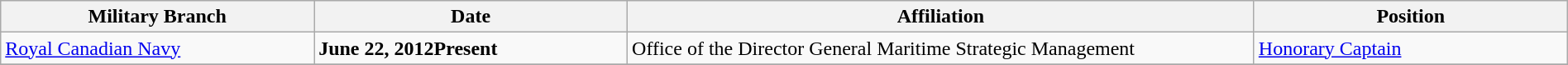<table class="wikitable" style="width:100%;">
<tr>
<th style="width:20%;">Military Branch</th>
<th style="width:20%;">Date</th>
<th style="width:40%;">Affiliation</th>
<th style="width:20%;">Position</th>
</tr>
<tr>
<td> <a href='#'>Royal Canadian Navy</a></td>
<td><strong>June 22, 2012Present</strong></td>
<td>Office of the Director General Maritime Strategic Management</td>
<td><a href='#'>Honorary Captain</a></td>
</tr>
<tr>
</tr>
</table>
